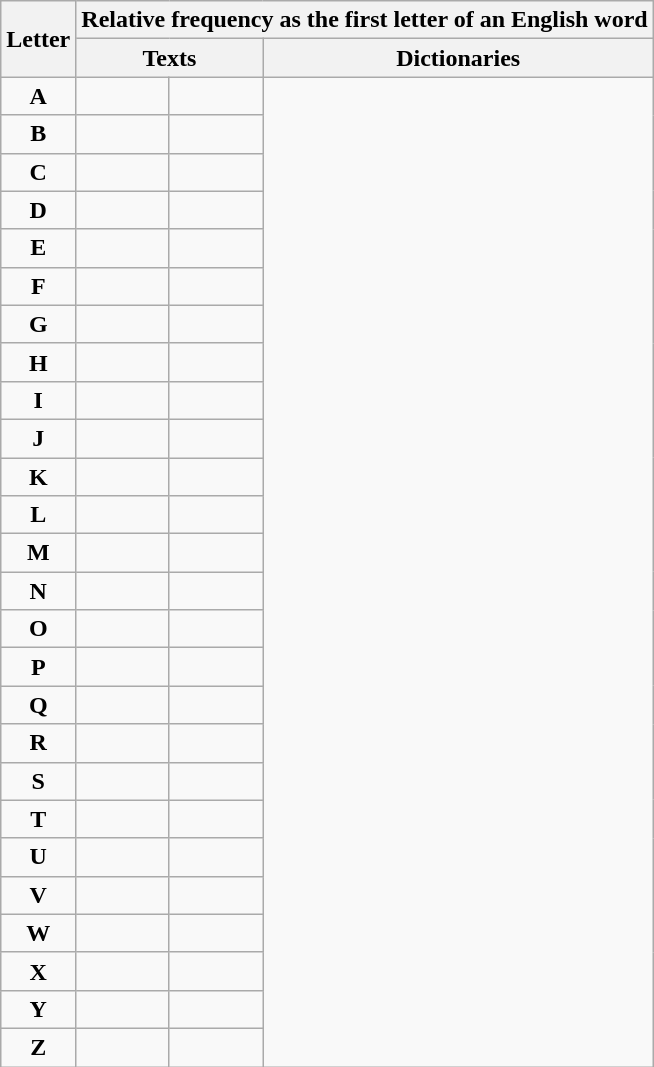<table class="wikitable sortable floatright">
<tr>
<th rowspan="2">Letter</th>
<th colspan="4">Relative frequency as the first letter of an English word</th>
</tr>
<tr>
<th colspan="2" data-sort-type=number>Texts</th>
<th colspan="2" data-sort-type=number>Dictionaries</th>
</tr>
<tr>
<td align="center"><strong>A</strong></td>
<td align="right"></td>
<td align="right"></td>
</tr>
<tr>
<td align="center"><strong>B</strong></td>
<td align="right"></td>
<td align="right"></td>
</tr>
<tr>
<td align="center"><strong>C</strong></td>
<td align="right"></td>
<td align="right"></td>
</tr>
<tr>
<td align="center"><strong>D</strong></td>
<td align="right"></td>
<td align="right"></td>
</tr>
<tr>
<td align="center"><strong>E</strong></td>
<td align="right"></td>
<td align="right"></td>
</tr>
<tr>
<td align="center"><strong>F</strong></td>
<td align="right"></td>
<td align="right"></td>
</tr>
<tr>
<td align="center"><strong>G</strong></td>
<td align="right"></td>
<td align="right"></td>
</tr>
<tr>
<td align="center"><strong>H</strong></td>
<td align="right"></td>
<td align="right"></td>
</tr>
<tr>
<td align="center"><strong>I</strong></td>
<td align="right"></td>
<td align="right"></td>
</tr>
<tr>
<td align="center"><strong>J</strong></td>
<td align="right"></td>
<td align="right"></td>
</tr>
<tr>
<td align="center"><strong>K</strong></td>
<td align="right"></td>
<td align="right"></td>
</tr>
<tr>
<td align="center"><strong>L</strong></td>
<td align="right"></td>
<td align="right"></td>
</tr>
<tr>
<td align="center"><strong>M</strong></td>
<td align="right"></td>
<td align="right"></td>
</tr>
<tr>
<td align="center"><strong>N</strong></td>
<td align="right"></td>
<td align="right"></td>
</tr>
<tr>
<td align="center"><strong>O</strong></td>
<td align="right"></td>
<td align="right"></td>
</tr>
<tr>
<td align="center"><strong>P</strong></td>
<td align="right"></td>
<td align="right"></td>
</tr>
<tr>
<td align="center"><strong>Q</strong></td>
<td align="right"></td>
<td align="right"></td>
</tr>
<tr>
<td align="center"><strong>R</strong></td>
<td align="right"></td>
<td align="right"></td>
</tr>
<tr>
<td align="center"><strong>S</strong></td>
<td align="right"></td>
<td align="right"></td>
</tr>
<tr>
<td align="center"><strong>T</strong></td>
<td align="right"></td>
<td align="right"></td>
</tr>
<tr>
<td align="center"><strong>U</strong></td>
<td align="right"></td>
<td align="right"></td>
</tr>
<tr>
<td align="center"><strong>V</strong></td>
<td align="right"></td>
<td align="right"></td>
</tr>
<tr>
<td align="center"><strong>W</strong></td>
<td align="right"></td>
<td align="right"></td>
</tr>
<tr>
<td align="center"><strong>X</strong></td>
<td align="right"></td>
<td align="right"></td>
</tr>
<tr>
<td align="center"><strong>Y</strong></td>
<td align="right"></td>
<td align="right"></td>
</tr>
<tr>
<td align="center"><strong>Z</strong></td>
<td align="right"></td>
<td align="right"></td>
</tr>
</table>
